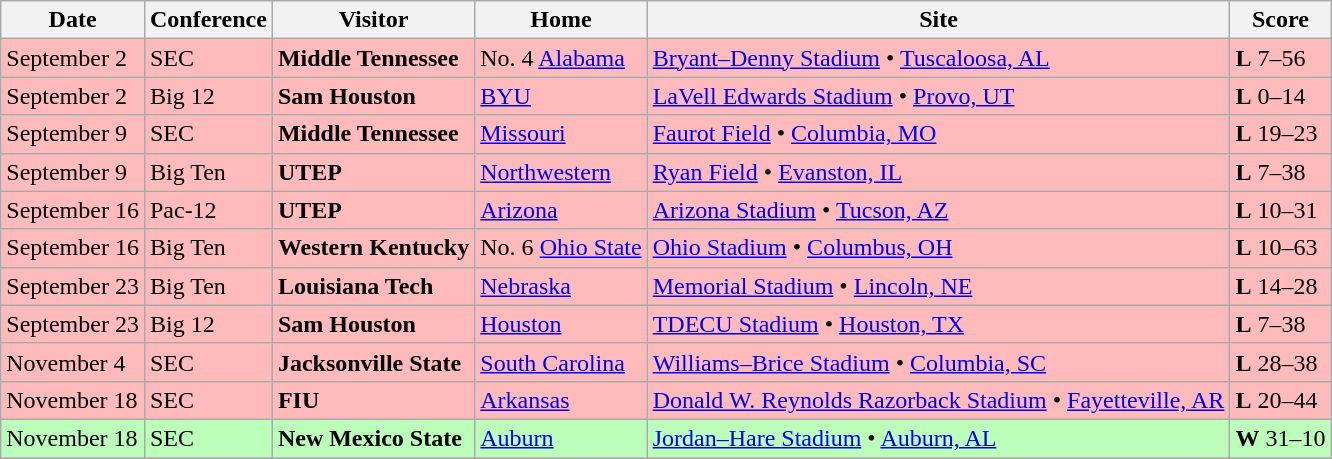<table class="wikitable">
<tr>
<th>Date</th>
<th>Conference</th>
<th>Visitor</th>
<th>Home</th>
<th>Site</th>
<th>Score</th>
</tr>
<tr style="background:#fbb;">
<td>September 2</td>
<td>SEC</td>
<td><strong>Middle Tennessee</strong></td>
<td>No. 4 <a href='#'>Alabama</a></td>
<td><a href='#'>Bryant–Denny Stadium</a> • <a href='#'>Tuscaloosa, AL</a></td>
<td><strong>L</strong> 7–56</td>
</tr>
<tr style="background:#fbb;">
<td>September 2</td>
<td>Big 12</td>
<td><strong>Sam Houston</strong></td>
<td><a href='#'>BYU</a></td>
<td><a href='#'>LaVell Edwards Stadium</a> • <a href='#'>Provo, UT</a></td>
<td><strong>L</strong> 0–14</td>
</tr>
<tr style="background:#fbb;">
<td>September 9</td>
<td>SEC</td>
<td><strong>Middle Tennessee</strong></td>
<td><a href='#'>Missouri</a></td>
<td><a href='#'>Faurot Field</a> • <a href='#'>Columbia, MO</a></td>
<td><strong>L</strong> 19–23</td>
</tr>
<tr style="background:#fbb;">
<td>September 9</td>
<td>Big Ten</td>
<td><strong>UTEP</strong></td>
<td><a href='#'>Northwestern</a></td>
<td><a href='#'>Ryan Field</a> • <a href='#'>Evanston, IL</a></td>
<td><strong>L</strong> 7–38</td>
</tr>
<tr style="background:#fbb;">
<td>September 16</td>
<td>Pac-12</td>
<td><strong>UTEP</strong></td>
<td><a href='#'>Arizona</a></td>
<td><a href='#'>Arizona Stadium</a> • <a href='#'>Tucson, AZ</a></td>
<td><strong>L</strong> 10–31</td>
</tr>
<tr style="background:#fbb;">
<td>September 16</td>
<td>Big Ten</td>
<td><strong>Western Kentucky</strong></td>
<td>No. 6 <a href='#'>Ohio State</a></td>
<td><a href='#'>Ohio Stadium</a> • <a href='#'>Columbus, OH</a></td>
<td><strong>L</strong> 10–63</td>
</tr>
<tr style="background:#fbb;">
<td>September 23</td>
<td>Big Ten</td>
<td><strong>Louisiana Tech</strong></td>
<td><a href='#'>Nebraska</a></td>
<td><a href='#'>Memorial Stadium</a> • <a href='#'>Lincoln, NE</a></td>
<td><strong>L</strong> 14–28</td>
</tr>
<tr style="background:#fbb;">
<td>September 23</td>
<td>Big 12</td>
<td><strong>Sam Houston</strong></td>
<td><a href='#'>Houston</a></td>
<td><a href='#'>TDECU Stadium</a> • <a href='#'>Houston, TX</a></td>
<td><strong>L</strong> 7–38</td>
</tr>
<tr style="background:#fbb;">
<td>November 4</td>
<td>SEC</td>
<td><strong>Jacksonville State</strong></td>
<td><a href='#'>South Carolina</a></td>
<td><a href='#'>Williams–Brice Stadium</a> • <a href='#'>Columbia, SC</a></td>
<td><strong>L</strong> 28–38</td>
</tr>
<tr style="background:#fbb;">
<td>November 18</td>
<td>SEC</td>
<td><strong>FIU</strong></td>
<td><a href='#'>Arkansas</a></td>
<td><a href='#'>Donald W. Reynolds Razorback Stadium</a> • <a href='#'>Fayetteville, AR</a></td>
<td><strong>L</strong> 20–44</td>
</tr>
<tr style="background:#bfb;">
<td>November 18</td>
<td>SEC</td>
<td><strong>New Mexico State</strong></td>
<td><a href='#'>Auburn</a></td>
<td><a href='#'>Jordan–Hare Stadium</a> • <a href='#'>Auburn, AL</a></td>
<td><strong>W</strong> 31–10</td>
</tr>
<tr>
</tr>
</table>
